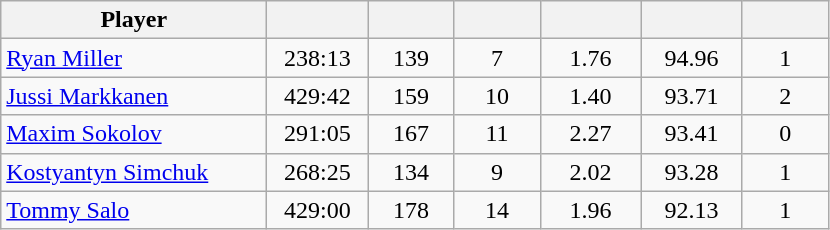<table class="wikitable sortable" style="text-align:center;">
<tr>
<th width="170px">Player</th>
<th width="60px"></th>
<th width="50px"></th>
<th width="50px"></th>
<th width="60px"></th>
<th width="60px"></th>
<th width="50px"></th>
</tr>
<tr>
<td style="text-align:left;"> <a href='#'>Ryan Miller</a></td>
<td>238:13</td>
<td>139</td>
<td>7</td>
<td>1.76</td>
<td>94.96</td>
<td>1</td>
</tr>
<tr>
<td style="text-align:left;"> <a href='#'>Jussi Markkanen</a></td>
<td>429:42</td>
<td>159</td>
<td>10</td>
<td>1.40</td>
<td>93.71</td>
<td>2</td>
</tr>
<tr>
<td style="text-align:left;"> <a href='#'>Maxim Sokolov</a></td>
<td>291:05</td>
<td>167</td>
<td>11</td>
<td>2.27</td>
<td>93.41</td>
<td>0</td>
</tr>
<tr>
<td style="text-align:left;"> <a href='#'>Kostyantyn Simchuk</a></td>
<td>268:25</td>
<td>134</td>
<td>9</td>
<td>2.02</td>
<td>93.28</td>
<td>1</td>
</tr>
<tr>
<td style="text-align:left;"> <a href='#'>Tommy Salo</a></td>
<td>429:00</td>
<td>178</td>
<td>14</td>
<td>1.96</td>
<td>92.13</td>
<td>1</td>
</tr>
</table>
